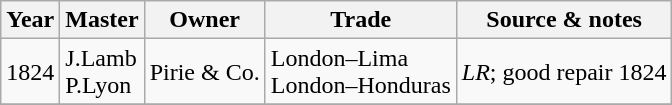<table class=" wikitable">
<tr>
<th>Year</th>
<th>Master</th>
<th>Owner</th>
<th>Trade</th>
<th>Source & notes</th>
</tr>
<tr>
<td>1824</td>
<td>J.Lamb<br>P.Lyon</td>
<td>Pirie & Co.</td>
<td>London–Lima<br>London–Honduras</td>
<td><em>LR</em>; good repair 1824</td>
</tr>
<tr>
</tr>
</table>
